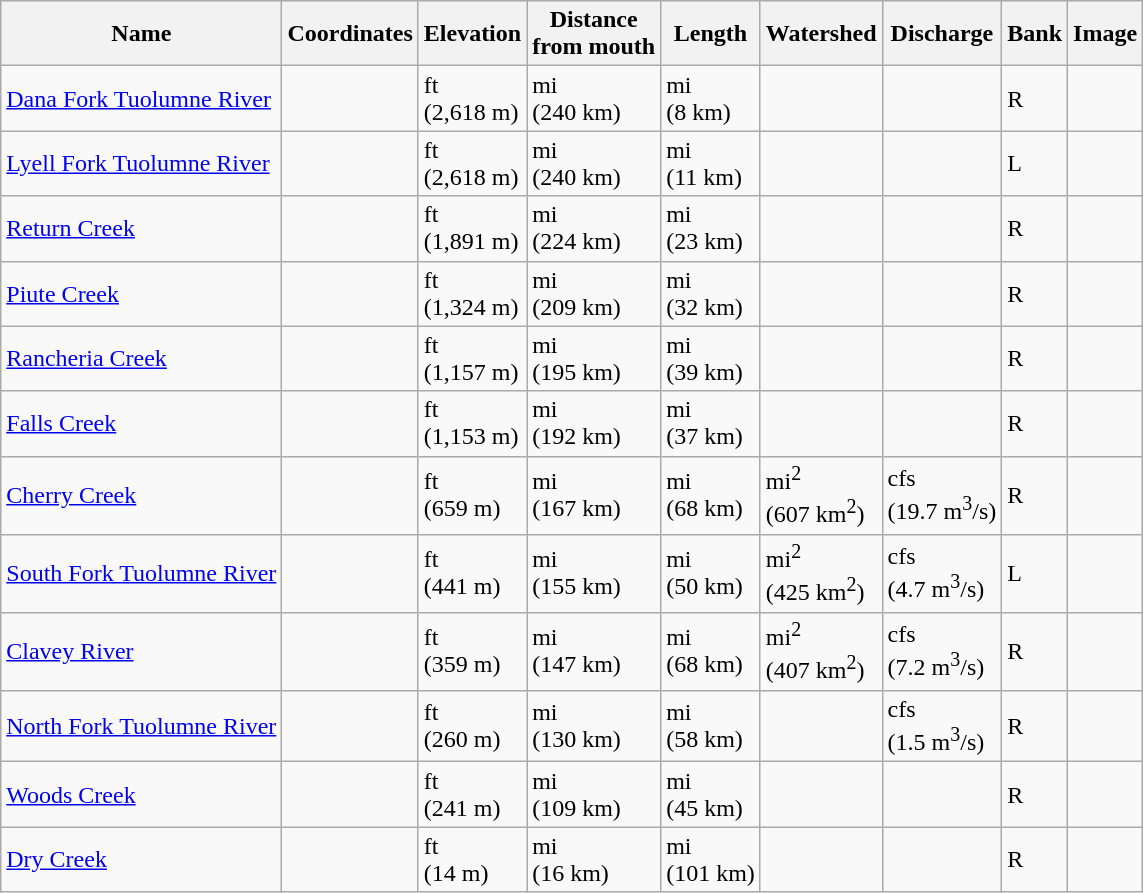<table class="wikitable sortable">
<tr>
<th>Name</th>
<th>Coordinates</th>
<th>Elevation</th>
<th>Distance<br>from mouth</th>
<th>Length</th>
<th>Watershed</th>
<th>Discharge</th>
<th>Bank</th>
<th>Image</th>
</tr>
<tr>
<td><a href='#'>Dana Fork Tuolumne River</a></td>
<td></td>
<td> ft<br>(2,618 m)</td>
<td> mi<br>(240 km)</td>
<td> mi<br>(8 km)</td>
<td></td>
<td></td>
<td>R</td>
<td></td>
</tr>
<tr>
<td><a href='#'>Lyell Fork Tuolumne River</a></td>
<td></td>
<td> ft<br>(2,618 m)</td>
<td> mi<br>(240 km)</td>
<td> mi<br>(11 km)</td>
<td></td>
<td></td>
<td>L</td>
<td></td>
</tr>
<tr>
<td><a href='#'>Return Creek</a></td>
<td></td>
<td> ft<br>(1,891 m)</td>
<td> mi<br>(224 km)</td>
<td> mi<br>(23 km)</td>
<td></td>
<td></td>
<td>R</td>
<td></td>
</tr>
<tr>
<td><a href='#'>Piute Creek</a></td>
<td></td>
<td> ft<br>(1,324 m)</td>
<td> mi<br>(209 km)</td>
<td> mi<br>(32 km)</td>
<td></td>
<td></td>
<td>R</td>
<td></td>
</tr>
<tr>
<td><a href='#'>Rancheria Creek</a></td>
<td></td>
<td> ft<br>(1,157 m)</td>
<td> mi<br>(195 km)</td>
<td> mi<br>(39 km)</td>
<td></td>
<td></td>
<td>R</td>
<td></td>
</tr>
<tr>
<td><a href='#'>Falls Creek</a></td>
<td></td>
<td> ft<br>(1,153 m)</td>
<td> mi<br>(192 km)</td>
<td> mi<br>(37 km)</td>
<td></td>
<td></td>
<td>R</td>
<td></td>
</tr>
<tr>
<td><a href='#'>Cherry Creek</a></td>
<td></td>
<td> ft<br>(659 m)</td>
<td> mi<br>(167 km)</td>
<td> mi<br>(68 km)</td>
<td> mi<sup>2</sup><br>(607 km<sup>2</sup>)</td>
<td> cfs<br>(19.7 m<sup>3</sup>/s)</td>
<td>R</td>
<td></td>
</tr>
<tr>
<td><a href='#'>South Fork Tuolumne River</a></td>
<td></td>
<td> ft<br>(441 m)</td>
<td> mi<br>(155 km)</td>
<td> mi<br>(50 km)</td>
<td> mi<sup>2</sup><br>(425 km<sup>2</sup>)</td>
<td> cfs<br>(4.7 m<sup>3</sup>/s)</td>
<td>L</td>
<td></td>
</tr>
<tr>
<td><a href='#'>Clavey River</a></td>
<td></td>
<td> ft<br>(359 m)</td>
<td> mi<br>(147 km)</td>
<td> mi<br>(68 km)</td>
<td> mi<sup>2</sup><br>(407 km<sup>2</sup>)</td>
<td> cfs<br>(7.2 m<sup>3</sup>/s)</td>
<td>R</td>
<td></td>
</tr>
<tr>
<td><a href='#'>North Fork Tuolumne River</a></td>
<td></td>
<td> ft<br>(260 m)</td>
<td> mi<br>(130 km)</td>
<td> mi<br>(58 km)</td>
<td></td>
<td> cfs<br>(1.5 m<sup>3</sup>/s)</td>
<td>R</td>
<td></td>
</tr>
<tr>
<td><a href='#'>Woods Creek</a></td>
<td></td>
<td> ft<br>(241 m)</td>
<td> mi<br>(109 km)</td>
<td> mi<br>(45 km)</td>
<td></td>
<td></td>
<td>R</td>
<td></td>
</tr>
<tr>
<td><a href='#'>Dry Creek</a></td>
<td></td>
<td> ft<br>(14 m)</td>
<td> mi<br>(16 km)</td>
<td> mi<br>(101 km)</td>
<td></td>
<td></td>
<td>R</td>
<td></td>
</tr>
</table>
